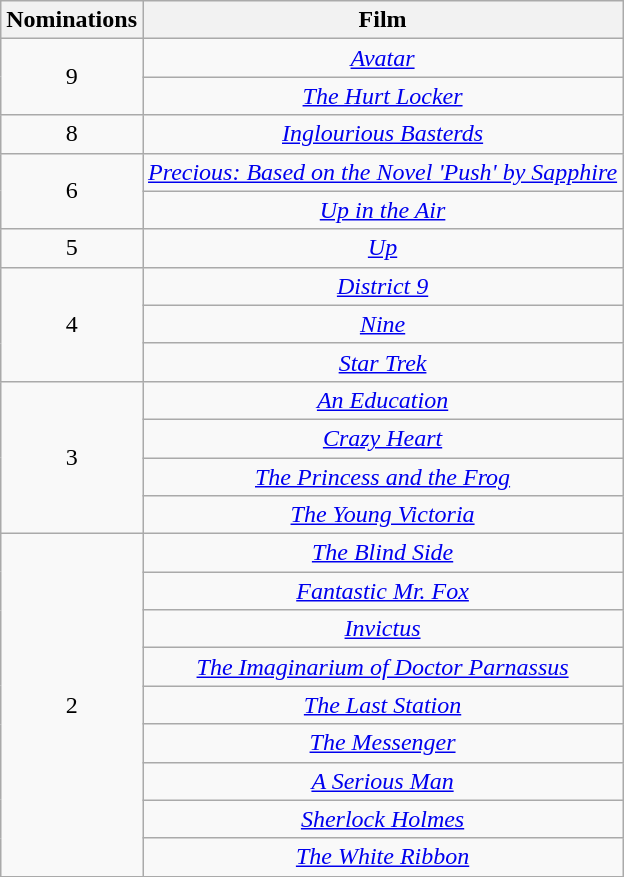<table class="wikitable" style="text-align: center;">
<tr>
<th scope="col" width="55">Nominations</th>
<th scope="col" align="center">Film</th>
</tr>
<tr>
<td rowspan=2 style="text-align:center">9</td>
<td><em><a href='#'>Avatar</a></em></td>
</tr>
<tr>
<td><em><a href='#'>The Hurt Locker</a></em></td>
</tr>
<tr>
<td style="text-align: center;">8</td>
<td><em><a href='#'>Inglourious Basterds</a></em></td>
</tr>
<tr>
<td rowspan=2 style="text-align:center">6</td>
<td><em><a href='#'>Precious: Based on the Novel 'Push' by Sapphire</a></em></td>
</tr>
<tr>
<td><em><a href='#'>Up in the Air</a></em></td>
</tr>
<tr>
<td style="text-align: center;">5</td>
<td><em><a href='#'>Up</a></em></td>
</tr>
<tr>
<td rowspan=3 style="text-align:center">4</td>
<td><em><a href='#'>District 9</a></em></td>
</tr>
<tr>
<td><em><a href='#'>Nine</a></em></td>
</tr>
<tr>
<td><em><a href='#'>Star Trek</a></em></td>
</tr>
<tr>
<td rowspan=4 style="text-align:center">3</td>
<td><em><a href='#'>An Education</a></em></td>
</tr>
<tr>
<td><em><a href='#'>Crazy Heart</a></em></td>
</tr>
<tr>
<td><em><a href='#'>The Princess and the Frog</a></em></td>
</tr>
<tr>
<td><em><a href='#'>The Young Victoria</a></em></td>
</tr>
<tr>
<td rowspan=9 style="text-align:center">2</td>
<td><em><a href='#'>The Blind Side</a></em></td>
</tr>
<tr>
<td><em><a href='#'>Fantastic Mr. Fox</a></em></td>
</tr>
<tr>
<td><em><a href='#'>Invictus</a></em></td>
</tr>
<tr>
<td><em><a href='#'>The Imaginarium of Doctor Parnassus</a></em></td>
</tr>
<tr>
<td><em><a href='#'>The Last Station</a></em></td>
</tr>
<tr>
<td><em><a href='#'>The Messenger</a></em></td>
</tr>
<tr>
<td><em><a href='#'>A Serious Man</a></em></td>
</tr>
<tr>
<td><em><a href='#'>Sherlock Holmes</a></em></td>
</tr>
<tr>
<td><em><a href='#'>The White Ribbon</a></em></td>
</tr>
</table>
